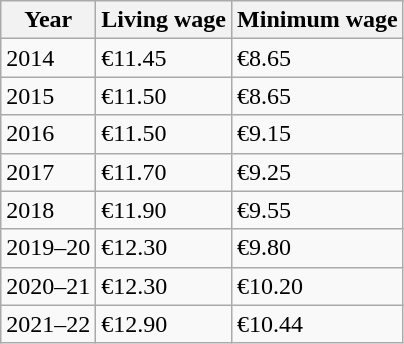<table class="wikitable">
<tr>
<th>Year</th>
<th>Living wage</th>
<th>Minimum wage</th>
</tr>
<tr>
<td>2014</td>
<td>€11.45</td>
<td>€8.65</td>
</tr>
<tr>
<td>2015</td>
<td>€11.50</td>
<td>€8.65</td>
</tr>
<tr>
<td>2016</td>
<td>€11.50</td>
<td>€9.15</td>
</tr>
<tr>
<td>2017</td>
<td>€11.70</td>
<td>€9.25</td>
</tr>
<tr>
<td>2018</td>
<td>€11.90</td>
<td>€9.55</td>
</tr>
<tr>
<td>2019–20</td>
<td>€12.30</td>
<td>€9.80</td>
</tr>
<tr>
<td>2020–21</td>
<td>€12.30</td>
<td>€10.20</td>
</tr>
<tr>
<td>2021–22</td>
<td>€12.90</td>
<td>€10.44</td>
</tr>
</table>
